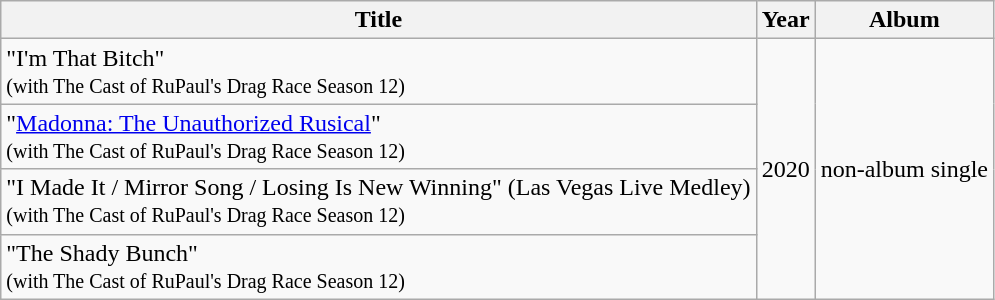<table class="wikitable">
<tr>
<th>Title</th>
<th>Year</th>
<th>Album</th>
</tr>
<tr>
<td>"I'm That Bitch"<br><small>(with The Cast of RuPaul's Drag Race Season 12)</small></td>
<td rowspan="4">2020</td>
<td rowspan="4">non-album single</td>
</tr>
<tr>
<td scope="row">"<a href='#'>Madonna: The Unauthorized Rusical</a>"<br><small>(with The Cast of RuPaul's Drag Race Season 12)</small></td>
</tr>
<tr>
<td>"I Made It / Mirror Song / Losing Is New Winning" (Las Vegas Live Medley)<br><small>(with The Cast of RuPaul's Drag Race Season 12)</small></td>
</tr>
<tr>
<td>"The Shady Bunch"<br><small>(with The Cast of RuPaul's Drag Race Season 12)</small></td>
</tr>
</table>
